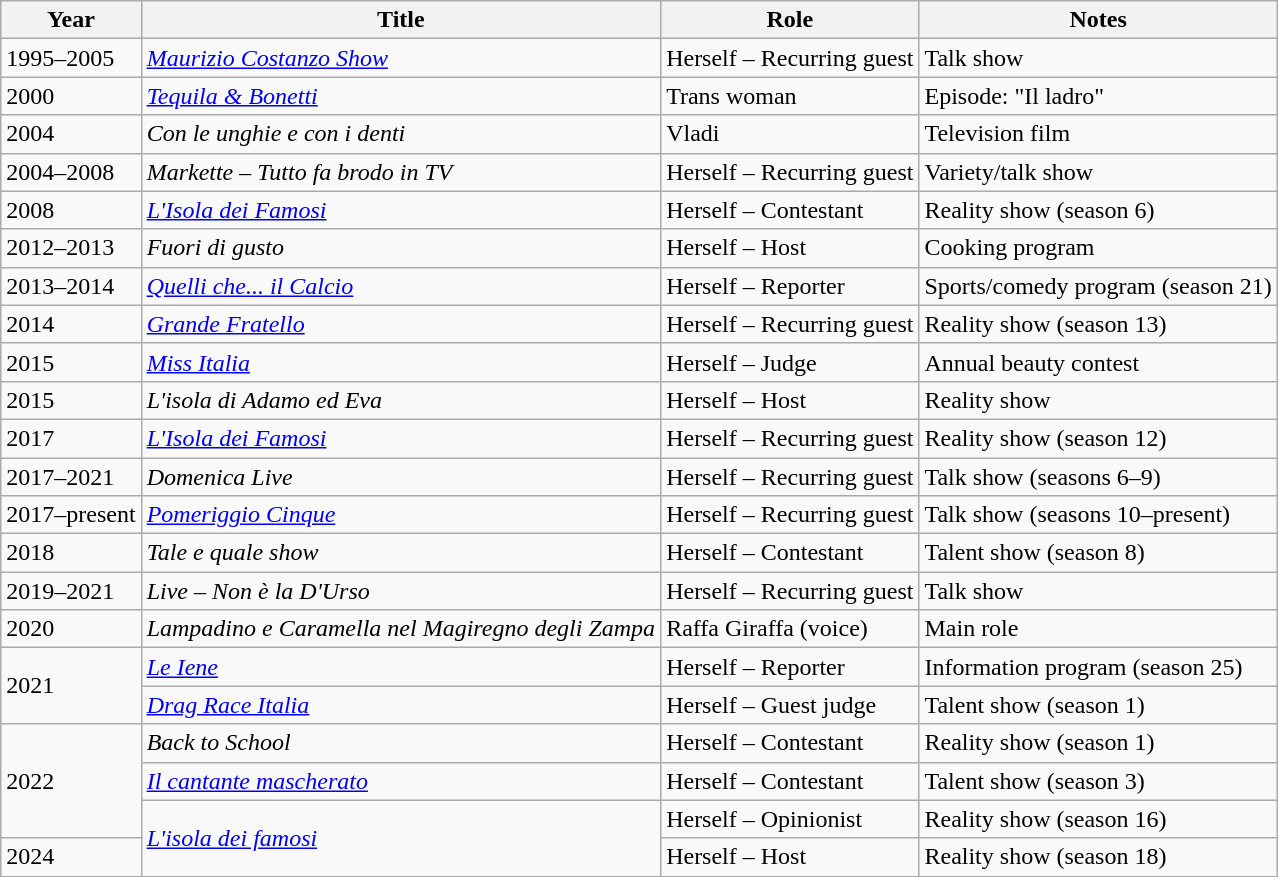<table class="wikitable">
<tr>
<th>Year</th>
<th>Title</th>
<th>Role</th>
<th>Notes</th>
</tr>
<tr>
<td>1995–2005</td>
<td><em><a href='#'>Maurizio Costanzo Show</a></em></td>
<td>Herself – Recurring guest</td>
<td>Talk show</td>
</tr>
<tr>
<td>2000</td>
<td><em><a href='#'>Tequila & Bonetti</a></em></td>
<td>Trans woman</td>
<td>Episode: "Il ladro"</td>
</tr>
<tr>
<td>2004</td>
<td><em>Con le unghie e con i denti</em></td>
<td>Vladi</td>
<td>Television film</td>
</tr>
<tr>
<td>2004–2008</td>
<td><em>Markette – Tutto fa brodo in TV</em></td>
<td>Herself – Recurring guest</td>
<td>Variety/talk show</td>
</tr>
<tr>
<td>2008</td>
<td><em><a href='#'>L'Isola dei Famosi</a></em></td>
<td>Herself – Contestant</td>
<td>Reality show (season 6)</td>
</tr>
<tr>
<td>2012–2013</td>
<td><em>Fuori di gusto</em></td>
<td>Herself – Host</td>
<td>Cooking program</td>
</tr>
<tr>
<td>2013–2014</td>
<td><em><a href='#'>Quelli che... il Calcio</a></em></td>
<td>Herself – Reporter</td>
<td>Sports/comedy program (season 21)</td>
</tr>
<tr>
<td>2014</td>
<td><em><a href='#'>Grande Fratello</a></em></td>
<td>Herself – Recurring guest</td>
<td>Reality show (season 13)</td>
</tr>
<tr>
<td>2015</td>
<td><em><a href='#'>Miss Italia</a></em></td>
<td>Herself – Judge</td>
<td>Annual beauty contest</td>
</tr>
<tr>
<td>2015</td>
<td><em>L'isola di Adamo ed Eva</em></td>
<td>Herself – Host</td>
<td>Reality show</td>
</tr>
<tr>
<td>2017</td>
<td><em><a href='#'>L'Isola dei Famosi</a></em></td>
<td>Herself – Recurring guest</td>
<td>Reality show (season 12)</td>
</tr>
<tr>
<td>2017–2021</td>
<td><em>Domenica Live</em></td>
<td>Herself – Recurring guest</td>
<td>Talk show (seasons 6–9)</td>
</tr>
<tr>
<td>2017–present</td>
<td><em><a href='#'>Pomeriggio Cinque</a></em></td>
<td>Herself – Recurring guest</td>
<td>Talk show (seasons 10–present)</td>
</tr>
<tr>
<td>2018</td>
<td><em>Tale e quale show</em></td>
<td>Herself – Contestant</td>
<td>Talent show (season 8)</td>
</tr>
<tr>
<td>2019–2021</td>
<td><em>Live – Non è la D'Urso</em></td>
<td>Herself – Recurring guest</td>
<td>Talk show</td>
</tr>
<tr>
<td>2020</td>
<td><em>Lampadino e Caramella nel Magiregno degli Zampa</em></td>
<td>Raffa Giraffa (voice)</td>
<td>Main role</td>
</tr>
<tr>
<td rowspan="2">2021</td>
<td><em><a href='#'>Le Iene</a></em></td>
<td>Herself – Reporter</td>
<td>Information program (season 25)</td>
</tr>
<tr>
<td><em><a href='#'>Drag Race Italia</a></em></td>
<td>Herself – Guest judge</td>
<td>Talent show (season 1)</td>
</tr>
<tr>
<td rowspan="3">2022</td>
<td><em>Back to School</em></td>
<td>Herself – Contestant</td>
<td>Reality show (season 1)</td>
</tr>
<tr>
<td><em><a href='#'>Il cantante mascherato</a></em></td>
<td>Herself – Contestant</td>
<td>Talent show (season 3)</td>
</tr>
<tr>
<td rowspan=2><em><a href='#'>L'isola dei famosi</a></em></td>
<td>Herself – Opinionist</td>
<td>Reality show (season 16)</td>
</tr>
<tr>
<td>2024</td>
<td>Herself – Host</td>
<td>Reality show (season 18)</td>
</tr>
</table>
